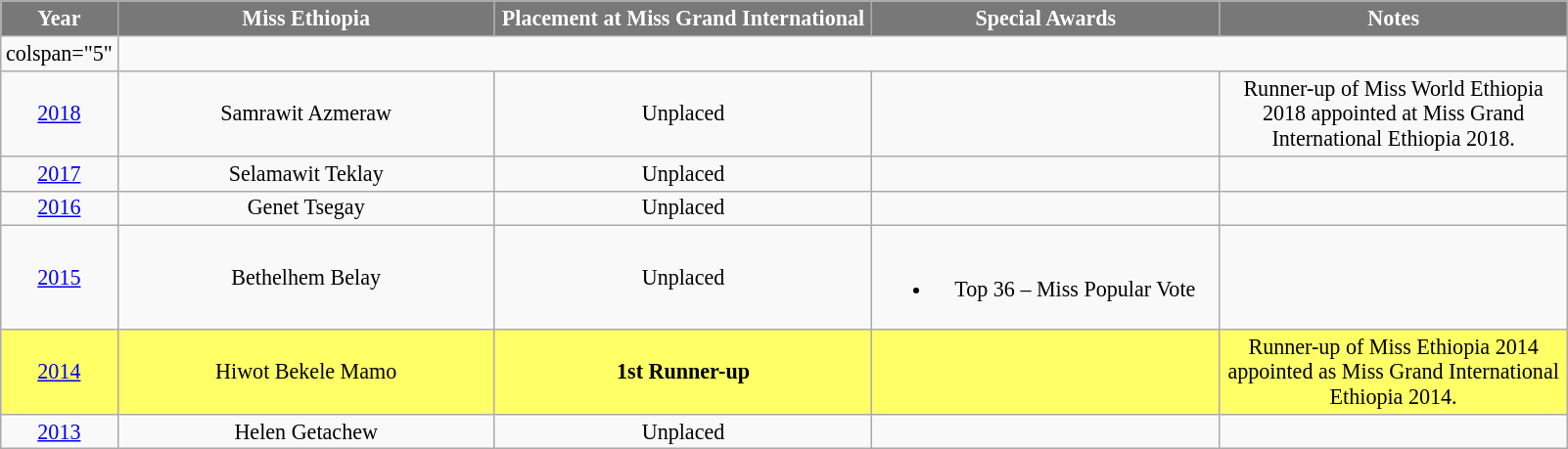<table class="wikitable" style="font-size: 92%; text-align:center">
<tr>
<th width="60" style="background-color:#787878;color:#FFFFFF;">Year</th>
<th width="250" style="background-color:#787878;color:#FFFFFF;">Miss Ethiopia</th>
<th width="250" style="background-color:#787878;color:#FFFFFF;">Placement at Miss Grand International</th>
<th width="230" style="background-color:#787878;color:#FFFFFF;">Special Awards</th>
<th width="230" style="background-color:#787878;color:#FFFFFF;">Notes</th>
</tr>
<tr>
<td>colspan="5" </td>
</tr>
<tr>
<td><a href='#'>2018</a></td>
<td>Samrawit Azmeraw</td>
<td>Unplaced</td>
<td></td>
<td>Runner-up of Miss World Ethiopia 2018 appointed at Miss Grand International Ethiopia 2018.</td>
</tr>
<tr>
<td><a href='#'>2017</a></td>
<td>Selamawit Teklay</td>
<td>Unplaced</td>
<td></td>
<td></td>
</tr>
<tr>
<td><a href='#'>2016</a></td>
<td>Genet Tsegay</td>
<td>Unplaced</td>
<td></td>
<td></td>
</tr>
<tr>
<td><a href='#'>2015</a></td>
<td>Bethelhem Belay</td>
<td>Unplaced</td>
<td><br><ul><li>Top 36 – Miss Popular Vote</li></ul></td>
<td></td>
</tr>
<tr style="background-color:#FFFF66; ">
<td><a href='#'>2014</a></td>
<td>Hiwot Bekele Mamo</td>
<td><strong>1st Runner-up</strong></td>
<td></td>
<td>Runner-up of Miss Ethiopia 2014 appointed as Miss Grand International Ethiopia 2014.</td>
</tr>
<tr>
<td><a href='#'>2013</a></td>
<td>Helen Getachew</td>
<td>Unplaced</td>
<td></td>
<td></td>
</tr>
</table>
